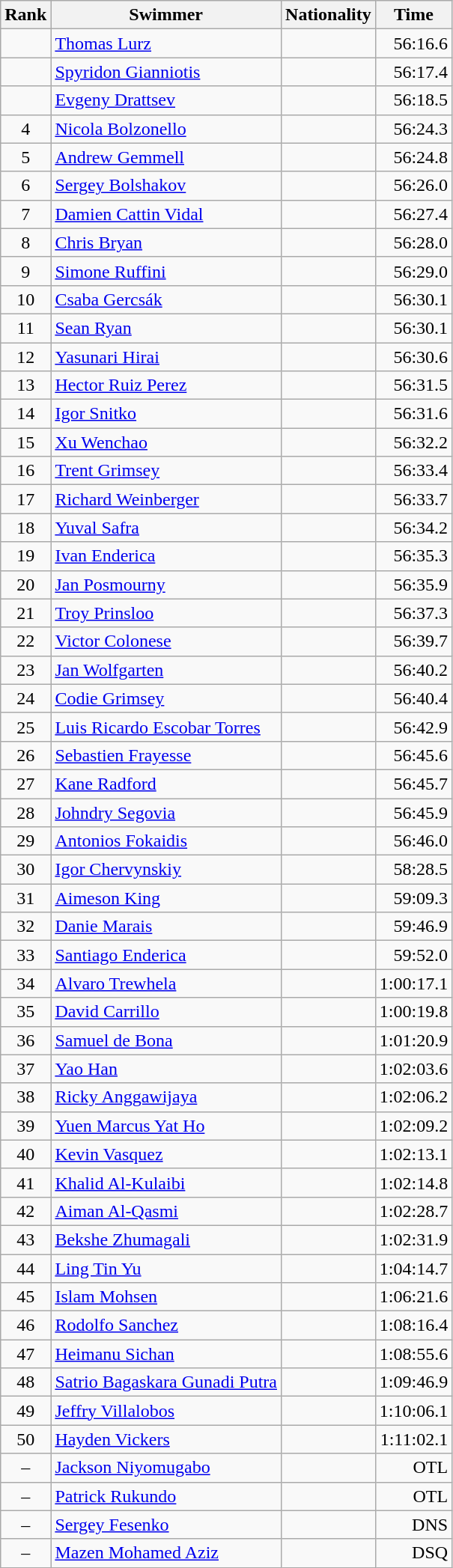<table class="wikitable" border="1" style="text-align:center">
<tr>
<th>Rank</th>
<th>Swimmer</th>
<th>Nationality</th>
<th>Time</th>
</tr>
<tr>
<td></td>
<td align=left><a href='#'>Thomas Lurz</a></td>
<td align=left></td>
<td align=right>56:16.6</td>
</tr>
<tr>
<td></td>
<td align=left><a href='#'>Spyridon Gianniotis</a></td>
<td align=left></td>
<td align=right>56:17.4</td>
</tr>
<tr>
<td></td>
<td align=left><a href='#'>Evgeny Drattsev</a></td>
<td align=left></td>
<td align=right>56:18.5</td>
</tr>
<tr>
<td>4</td>
<td align=left><a href='#'>Nicola Bolzonello</a></td>
<td align=left></td>
<td align=right>56:24.3</td>
</tr>
<tr>
<td>5</td>
<td align=left><a href='#'>Andrew Gemmell</a></td>
<td align=left></td>
<td align=right>56:24.8</td>
</tr>
<tr>
<td>6</td>
<td align=left><a href='#'>Sergey Bolshakov</a></td>
<td align=left></td>
<td align=right>56:26.0</td>
</tr>
<tr>
<td>7</td>
<td align=left><a href='#'>Damien Cattin Vidal</a></td>
<td align=left></td>
<td align=right>56:27.4</td>
</tr>
<tr>
<td>8</td>
<td align=left><a href='#'>Chris Bryan</a></td>
<td align=left></td>
<td align=right>56:28.0</td>
</tr>
<tr>
<td>9</td>
<td align=left><a href='#'>Simone Ruffini</a></td>
<td align=left></td>
<td align=right>56:29.0</td>
</tr>
<tr>
<td>10</td>
<td align=left><a href='#'>Csaba Gercsák</a></td>
<td align=left></td>
<td align=right>56:30.1</td>
</tr>
<tr>
<td>11</td>
<td align=left><a href='#'>Sean Ryan</a></td>
<td align=left></td>
<td align=right>56:30.1</td>
</tr>
<tr>
<td>12</td>
<td align=left><a href='#'>Yasunari Hirai</a></td>
<td align=left></td>
<td align=right>56:30.6</td>
</tr>
<tr>
<td>13</td>
<td align=left><a href='#'>Hector Ruiz Perez</a></td>
<td align=left></td>
<td align=right>56:31.5</td>
</tr>
<tr>
<td>14</td>
<td align=left><a href='#'>Igor Snitko</a></td>
<td align=left></td>
<td align=right>56:31.6</td>
</tr>
<tr>
<td>15</td>
<td align=left><a href='#'>Xu Wenchao</a></td>
<td align=left></td>
<td align=right>56:32.2</td>
</tr>
<tr>
<td>16</td>
<td align=left><a href='#'>Trent Grimsey</a></td>
<td align=left></td>
<td align=right>56:33.4</td>
</tr>
<tr>
<td>17</td>
<td align=left><a href='#'>Richard Weinberger</a></td>
<td align=left></td>
<td align=right>56:33.7</td>
</tr>
<tr>
<td>18</td>
<td align=left><a href='#'>Yuval Safra</a></td>
<td align=left></td>
<td align=right>56:34.2</td>
</tr>
<tr>
<td>19</td>
<td align=left><a href='#'>Ivan Enderica</a></td>
<td align=left></td>
<td align=right>56:35.3</td>
</tr>
<tr>
<td>20</td>
<td align=left><a href='#'>Jan Posmourny</a></td>
<td align=left></td>
<td align=right>56:35.9</td>
</tr>
<tr>
<td>21</td>
<td align=left><a href='#'>Troy Prinsloo</a></td>
<td align=left></td>
<td align=right>56:37.3</td>
</tr>
<tr>
<td>22</td>
<td align=left><a href='#'>Victor Colonese</a></td>
<td align=left></td>
<td align=right>56:39.7</td>
</tr>
<tr>
<td>23</td>
<td align=left><a href='#'>Jan Wolfgarten</a></td>
<td align=left></td>
<td align=right>56:40.2</td>
</tr>
<tr>
<td>24</td>
<td align=left><a href='#'>Codie Grimsey</a></td>
<td align=left></td>
<td align=right>56:40.4</td>
</tr>
<tr>
<td>25</td>
<td align=left><a href='#'>Luis Ricardo Escobar Torres</a></td>
<td align=left></td>
<td align=right>56:42.9</td>
</tr>
<tr>
<td>26</td>
<td align=left><a href='#'>Sebastien Frayesse</a></td>
<td align=left></td>
<td align=right>56:45.6</td>
</tr>
<tr>
<td>27</td>
<td align=left><a href='#'>Kane Radford</a></td>
<td align=left></td>
<td align=right>56:45.7</td>
</tr>
<tr>
<td>28</td>
<td align=left><a href='#'>Johndry Segovia</a></td>
<td align=left></td>
<td align=right>56:45.9</td>
</tr>
<tr>
<td>29</td>
<td align=left><a href='#'>Antonios Fokaidis</a></td>
<td align=left></td>
<td align=right>56:46.0</td>
</tr>
<tr>
<td>30</td>
<td align=left><a href='#'>Igor Chervynskiy</a></td>
<td align=left></td>
<td align=right>58:28.5</td>
</tr>
<tr>
<td>31</td>
<td align=left><a href='#'>Aimeson King</a></td>
<td align=left></td>
<td align=right>59:09.3</td>
</tr>
<tr>
<td>32</td>
<td align=left><a href='#'>Danie Marais</a></td>
<td align=left></td>
<td align=right>59:46.9</td>
</tr>
<tr>
<td>33</td>
<td align=left><a href='#'>Santiago Enderica</a></td>
<td align=left></td>
<td align=right>59:52.0</td>
</tr>
<tr>
<td>34</td>
<td align=left><a href='#'>Alvaro Trewhela</a></td>
<td align=left></td>
<td align=right>1:00:17.1</td>
</tr>
<tr>
<td>35</td>
<td align=left><a href='#'>David Carrillo</a></td>
<td align=left></td>
<td align=right>1:00:19.8</td>
</tr>
<tr>
<td>36</td>
<td align=left><a href='#'>Samuel de Bona</a></td>
<td align=left></td>
<td align=right>1:01:20.9</td>
</tr>
<tr>
<td>37</td>
<td align=left><a href='#'>Yao Han</a></td>
<td align=left></td>
<td align=right>1:02:03.6</td>
</tr>
<tr>
<td>38</td>
<td align=left><a href='#'>Ricky Anggawijaya</a></td>
<td align=left></td>
<td align=right>1:02:06.2</td>
</tr>
<tr>
<td>39</td>
<td align=left><a href='#'>Yuen Marcus Yat Ho</a></td>
<td align=left></td>
<td align=right>1:02:09.2</td>
</tr>
<tr>
<td>40</td>
<td align=left><a href='#'>Kevin Vasquez</a></td>
<td align=left></td>
<td align=right>1:02:13.1</td>
</tr>
<tr>
<td>41</td>
<td align=left><a href='#'>Khalid Al-Kulaibi</a></td>
<td align=left></td>
<td align=right>1:02:14.8</td>
</tr>
<tr>
<td>42</td>
<td align=left><a href='#'>Aiman Al-Qasmi</a></td>
<td align=left></td>
<td align=right>1:02:28.7</td>
</tr>
<tr>
<td>43</td>
<td align=left><a href='#'>Bekshe Zhumagali</a></td>
<td align=left></td>
<td align=right>1:02:31.9</td>
</tr>
<tr>
<td>44</td>
<td align=left><a href='#'>Ling Tin Yu</a></td>
<td align=left></td>
<td align=right>1:04:14.7</td>
</tr>
<tr>
<td>45</td>
<td align=left><a href='#'>Islam Mohsen</a></td>
<td align=left></td>
<td align=right>1:06:21.6</td>
</tr>
<tr>
<td>46</td>
<td align=left><a href='#'>Rodolfo Sanchez</a></td>
<td align=left></td>
<td align=right>1:08:16.4</td>
</tr>
<tr>
<td>47</td>
<td align=left><a href='#'>Heimanu Sichan</a></td>
<td align=left></td>
<td align=right>1:08:55.6</td>
</tr>
<tr>
<td>48</td>
<td align=left><a href='#'>Satrio Bagaskara Gunadi Putra</a></td>
<td align=left></td>
<td align=right>1:09:46.9</td>
</tr>
<tr>
<td>49</td>
<td align=left><a href='#'>Jeffry Villalobos</a></td>
<td align=left></td>
<td align=right>1:10:06.1</td>
</tr>
<tr>
<td>50</td>
<td align=left><a href='#'>Hayden Vickers</a></td>
<td align=left></td>
<td align=right>1:11:02.1</td>
</tr>
<tr>
<td>–</td>
<td align=left><a href='#'>Jackson Niyomugabo</a></td>
<td align=left></td>
<td align=right>OTL</td>
</tr>
<tr>
<td>–</td>
<td align=left><a href='#'>Patrick Rukundo</a></td>
<td align=left></td>
<td align=right>OTL</td>
</tr>
<tr>
<td>–</td>
<td align=left><a href='#'>Sergey Fesenko</a></td>
<td align=left></td>
<td align=right>DNS</td>
</tr>
<tr>
<td>–</td>
<td align=left><a href='#'>Mazen Mohamed Aziz</a></td>
<td align=left></td>
<td align=right>DSQ</td>
</tr>
</table>
